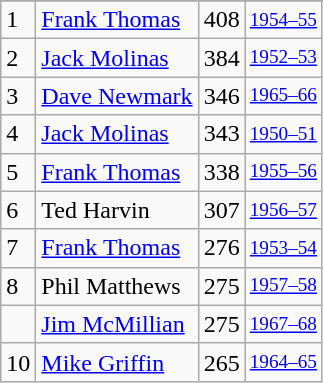<table class="wikitable">
<tr>
</tr>
<tr>
<td>1</td>
<td><a href='#'>Frank Thomas</a></td>
<td>408</td>
<td style="font-size:80%;"><a href='#'>1954–55</a></td>
</tr>
<tr>
<td>2</td>
<td><a href='#'>Jack Molinas</a></td>
<td>384</td>
<td style="font-size:80%;"><a href='#'>1952–53</a></td>
</tr>
<tr>
<td>3</td>
<td><a href='#'>Dave Newmark</a></td>
<td>346</td>
<td style="font-size:80%;"><a href='#'>1965–66</a></td>
</tr>
<tr>
<td>4</td>
<td><a href='#'>Jack Molinas</a></td>
<td>343</td>
<td style="font-size:80%;"><a href='#'>1950–51</a></td>
</tr>
<tr>
<td>5</td>
<td><a href='#'>Frank Thomas</a></td>
<td>338</td>
<td style="font-size:80%;"><a href='#'>1955–56</a></td>
</tr>
<tr>
<td>6</td>
<td>Ted Harvin</td>
<td>307</td>
<td style="font-size:80%;"><a href='#'>1956–57</a></td>
</tr>
<tr>
<td>7</td>
<td><a href='#'>Frank Thomas</a></td>
<td>276</td>
<td style="font-size:80%;"><a href='#'>1953–54</a></td>
</tr>
<tr>
<td>8</td>
<td>Phil Matthews</td>
<td>275</td>
<td style="font-size:80%;"><a href='#'>1957–58</a></td>
</tr>
<tr>
<td></td>
<td><a href='#'>Jim McMillian</a></td>
<td>275</td>
<td style="font-size:80%;"><a href='#'>1967–68</a></td>
</tr>
<tr>
<td>10</td>
<td><a href='#'>Mike Griffin</a></td>
<td>265</td>
<td style="font-size:80%;"><a href='#'>1964–65</a></td>
</tr>
</table>
